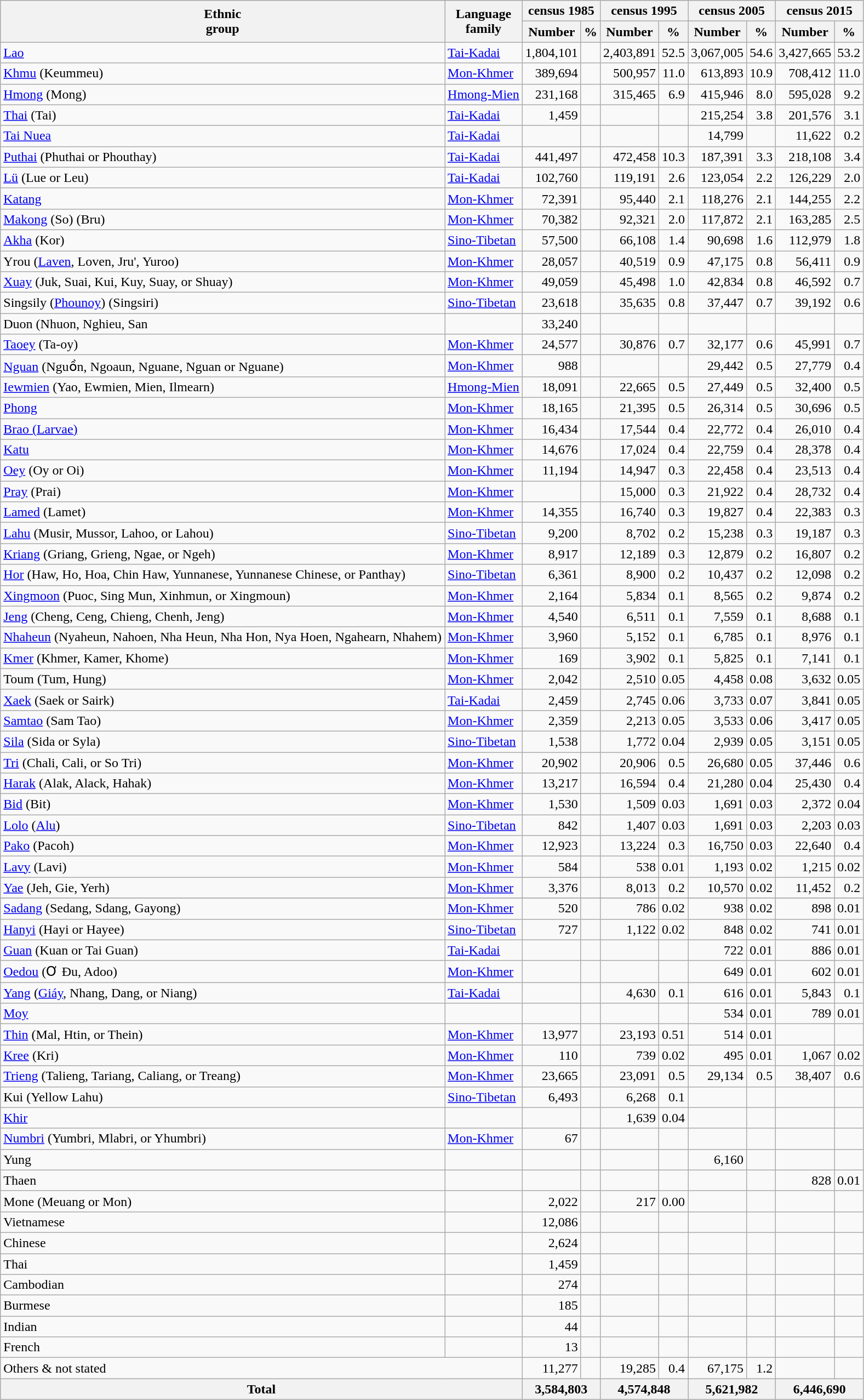<table class="wikitable sortable">
<tr bgcolor="#e0e0e0">
<th rowspan="2">Ethnic<br>group</th>
<th rowspan="2">Language <br>family</th>
<th colspan="2">census 1985</th>
<th colspan="2">census 1995</th>
<th colspan="2">census 2005</th>
<th colspan="2">census 2015</th>
</tr>
<tr bgcolor="#e0e0e0">
<th>Number</th>
<th>%</th>
<th>Number</th>
<th>%</th>
<th>Number</th>
<th>%</th>
<th>Number</th>
<th>%</th>
</tr>
<tr>
<td><a href='#'>Lao</a></td>
<td><a href='#'>Tai-Kadai</a></td>
<td align="right">1,804,101</td>
<td align="right"></td>
<td align="right">2,403,891</td>
<td align="right">52.5</td>
<td align="right">3,067,005</td>
<td align="right">54.6</td>
<td align="right">3,427,665</td>
<td align="right">53.2</td>
</tr>
<tr>
<td><a href='#'>Khmu</a> (Keummeu)</td>
<td><a href='#'>Mon-Khmer</a></td>
<td align="right">389,694</td>
<td align="right"></td>
<td align="right">500,957</td>
<td align="right">11.0</td>
<td align="right">613,893</td>
<td align="right">10.9</td>
<td align="right">708,412</td>
<td align="right">11.0</td>
</tr>
<tr>
<td><a href='#'>Hmong</a> (Mong)</td>
<td><a href='#'>Hmong-Mien</a></td>
<td align="right">231,168</td>
<td align="right"></td>
<td align="right">315,465</td>
<td align="right">6.9</td>
<td align="right">415,946</td>
<td align="right">8.0</td>
<td align="right">595,028</td>
<td align="right">9.2</td>
</tr>
<tr>
<td><a href='#'>Thai</a> (Tai)</td>
<td><a href='#'>Tai-Kadai</a></td>
<td align="right">1,459</td>
<td align="right"></td>
<td align="right"></td>
<td align="right"></td>
<td align="right">215,254</td>
<td align="right">3.8</td>
<td align="right">201,576</td>
<td align="right">3.1</td>
</tr>
<tr>
<td><a href='#'>Tai Nuea</a></td>
<td><a href='#'>Tai-Kadai</a></td>
<td align="right"></td>
<td align="right"></td>
<td align="right"></td>
<td align="right"></td>
<td align="right">14,799</td>
<td align="right"></td>
<td align="right">11,622</td>
<td align="right">0.2</td>
</tr>
<tr>
<td><a href='#'>Puthai</a> (Phuthai or Phouthay)</td>
<td><a href='#'>Tai-Kadai</a></td>
<td align="right">441,497</td>
<td align="right"></td>
<td align="right">472,458</td>
<td align="right">10.3</td>
<td align="right">187,391</td>
<td align="right">3.3</td>
<td align="right">218,108</td>
<td align="right">3.4</td>
</tr>
<tr>
<td><a href='#'>Lü</a> (Lue or Leu)</td>
<td><a href='#'>Tai-Kadai</a></td>
<td align="right">102,760</td>
<td align="right"></td>
<td align="right">119,191</td>
<td align="right">2.6</td>
<td align="right">123,054</td>
<td align="right">2.2</td>
<td align="right">126,229</td>
<td align="right">2.0</td>
</tr>
<tr>
<td><a href='#'>Katang</a></td>
<td><a href='#'>Mon-Khmer</a></td>
<td align="right">72,391</td>
<td align="right"></td>
<td align="right">95,440</td>
<td align="right">2.1</td>
<td align="right">118,276</td>
<td align="right">2.1</td>
<td align="right">144,255</td>
<td align="right">2.2</td>
</tr>
<tr>
<td><a href='#'>Makong</a> (So) (Bru)</td>
<td><a href='#'>Mon-Khmer</a></td>
<td align="right">70,382</td>
<td align="right"></td>
<td align="right">92,321</td>
<td align="right">2.0</td>
<td align="right">117,872</td>
<td align="right">2.1</td>
<td align="right">163,285</td>
<td align="right">2.5</td>
</tr>
<tr>
<td><a href='#'>Akha</a> (Kor)</td>
<td><a href='#'>Sino-Tibetan</a></td>
<td align="right">57,500</td>
<td align="right"></td>
<td align="right">66,108</td>
<td align="right">1.4</td>
<td align="right">90,698</td>
<td align="right">1.6</td>
<td align="right">112,979</td>
<td align="right">1.8</td>
</tr>
<tr>
<td>Yrou (<a href='#'>Laven</a>, Loven, Jru', Yuroo)</td>
<td><a href='#'>Mon-Khmer</a></td>
<td align="right">28,057</td>
<td align="right"></td>
<td align="right">40,519</td>
<td align="right">0.9</td>
<td align="right">47,175</td>
<td align="right">0.8</td>
<td align="right">56,411</td>
<td align="right">0.9</td>
</tr>
<tr>
<td><a href='#'>Xuay</a> (Juk, Suai, Kui, Kuy, Suay, or Shuay)</td>
<td><a href='#'>Mon-Khmer</a></td>
<td align="right">49,059</td>
<td align="right"></td>
<td align="right">45,498</td>
<td align="right">1.0</td>
<td align="right">42,834</td>
<td align="right">0.8</td>
<td align="right">46,592</td>
<td align="right">0.7</td>
</tr>
<tr>
<td>Singsily (<a href='#'>Phounoy</a>) (Singsiri)</td>
<td><a href='#'>Sino-Tibetan</a></td>
<td align="right">23,618</td>
<td align="right"></td>
<td align="right">35,635</td>
<td align="right">0.8</td>
<td align="right">37,447</td>
<td align="right">0.7</td>
<td align="right">39,192</td>
<td align="right">0.6</td>
</tr>
<tr>
<td>Duon (Nhuon, Nghieu, San</td>
<td></td>
<td align="right">33,240</td>
<td align="right"></td>
<td align="right"></td>
<td align="right"></td>
<td align="right"></td>
<td align="right"></td>
<td align="right"></td>
<td align="right"></td>
</tr>
<tr>
<td><a href='#'>Taoey</a> (Ta-oy)</td>
<td><a href='#'>Mon-Khmer</a></td>
<td align="right">24,577</td>
<td align="right"></td>
<td align="right">30,876</td>
<td align="right">0.7</td>
<td align="right">32,177</td>
<td align="right">0.6</td>
<td align="right">45,991</td>
<td align="right">0.7</td>
</tr>
<tr>
<td><a href='#'>Nguan</a> (Nguồn, Ngoaun, Nguane, Nguan or Nguane)</td>
<td><a href='#'>Mon-Khmer</a></td>
<td align="right">988</td>
<td align="right"></td>
<td align="right"></td>
<td align="right"></td>
<td align="right">29,442</td>
<td align="right">0.5</td>
<td align="right">27,779</td>
<td align="right">0.4</td>
</tr>
<tr>
<td><a href='#'>Iewmien</a> (Yao, Ewmien, Mien, Ilmearn)</td>
<td><a href='#'>Hmong-Mien</a></td>
<td align="right">18,091</td>
<td align="right"></td>
<td align="right">22,665</td>
<td align="right">0.5</td>
<td align="right">27,449</td>
<td align="right">0.5</td>
<td align="right">32,400</td>
<td align="right">0.5</td>
</tr>
<tr>
<td><a href='#'>Phong</a></td>
<td><a href='#'>Mon-Khmer</a></td>
<td align="right">18,165</td>
<td align="right"></td>
<td align="right">21,395</td>
<td align="right">0.5</td>
<td align="right">26,314</td>
<td align="right">0.5</td>
<td align="right">30,696</td>
<td align="right">0.5</td>
</tr>
<tr>
<td><a href='#'>Brao (Larvae)</a></td>
<td><a href='#'>Mon-Khmer</a></td>
<td align="right">16,434</td>
<td align="right"></td>
<td align="right">17,544</td>
<td align="right">0.4</td>
<td align="right">22,772</td>
<td align="right">0.4</td>
<td align="right">26,010</td>
<td align="right">0.4</td>
</tr>
<tr>
<td><a href='#'>Katu</a></td>
<td><a href='#'>Mon-Khmer</a></td>
<td align="right">14,676</td>
<td align="right"></td>
<td align="right">17,024</td>
<td align="right">0.4</td>
<td align="right">22,759</td>
<td align="right">0.4</td>
<td align="right">28,378</td>
<td align="right">0.4</td>
</tr>
<tr>
<td><a href='#'>Oey</a> (Oy or Oi)</td>
<td><a href='#'>Mon-Khmer</a></td>
<td align="right">11,194</td>
<td align="right"></td>
<td align="right">14,947</td>
<td align="right">0.3</td>
<td align="right">22,458</td>
<td align="right">0.4</td>
<td align="right">23,513</td>
<td align="right">0.4</td>
</tr>
<tr>
<td><a href='#'>Pray</a> (Prai)</td>
<td><a href='#'>Mon-Khmer</a></td>
<td align="right"></td>
<td align="right"></td>
<td align="right">15,000</td>
<td align="right">0.3</td>
<td align="right">21,922</td>
<td align="right">0.4</td>
<td align="right">28,732</td>
<td align="right">0.4</td>
</tr>
<tr>
<td><a href='#'>Lamed</a> (Lamet)</td>
<td><a href='#'>Mon-Khmer</a></td>
<td align="right">14,355</td>
<td align="right"></td>
<td align="right">16,740</td>
<td align="right">0.3</td>
<td align="right">19,827</td>
<td align="right">0.4</td>
<td align="right">22,383</td>
<td align="right">0.3</td>
</tr>
<tr>
<td><a href='#'>Lahu</a> (Musir, Mussor, Lahoo, or Lahou)</td>
<td><a href='#'>Sino-Tibetan</a></td>
<td align="right">9,200</td>
<td align="right"></td>
<td align="right">8,702</td>
<td align="right">0.2</td>
<td align="right">15,238</td>
<td align="right">0.3</td>
<td align="right">19,187</td>
<td align="right">0.3</td>
</tr>
<tr>
<td><a href='#'>Kriang</a> (Griang, Grieng, Ngae, or Ngeh)</td>
<td><a href='#'>Mon-Khmer</a></td>
<td align="right">8,917</td>
<td align="right"></td>
<td align="right">12,189</td>
<td align="right">0.3</td>
<td align="right">12,879</td>
<td align="right">0.2</td>
<td align="right">16,807</td>
<td align="right">0.2</td>
</tr>
<tr>
<td><a href='#'>Hor</a> (Haw, Ho, Hoa, Chin Haw, Yunnanese, Yunnanese Chinese, or Panthay)</td>
<td><a href='#'>Sino-Tibetan</a></td>
<td align="right">6,361</td>
<td align="right"></td>
<td align="right">8,900</td>
<td align="right">0.2</td>
<td align="right">10,437</td>
<td align="right">0.2</td>
<td align="right">12,098</td>
<td align="right">0.2</td>
</tr>
<tr>
<td><a href='#'>Xingmoon</a> (Puoc, Sing Mun, Xinhmun, or Xingmoun)</td>
<td><a href='#'>Mon-Khmer</a></td>
<td align="right">2,164</td>
<td align="right"></td>
<td align="right">5,834</td>
<td align="right">0.1</td>
<td align="right">8,565</td>
<td align="right">0.2</td>
<td align="right">9,874</td>
<td align="right">0.2</td>
</tr>
<tr>
<td><a href='#'>Jeng</a> (Cheng, Ceng, Chieng, Chenh, Jeng)</td>
<td><a href='#'>Mon-Khmer</a></td>
<td align="right">4,540</td>
<td align="right"></td>
<td align="right">6,511</td>
<td align="right">0.1</td>
<td align="right">7,559</td>
<td align="right">0.1</td>
<td align="right">8,688</td>
<td align="right">0.1</td>
</tr>
<tr>
<td><a href='#'>Nhaheun</a> (Nyaheun, Nahoen, Nha Heun, Nha Hon, Nya Hoen, Ngahearn, Nhahem)</td>
<td><a href='#'>Mon-Khmer</a></td>
<td align="right">3,960</td>
<td align="right"></td>
<td align="right">5,152</td>
<td align="right">0.1</td>
<td align="right">6,785</td>
<td align="right">0.1</td>
<td align="right">8,976</td>
<td align="right">0.1</td>
</tr>
<tr>
<td><a href='#'>Kmer</a> (Khmer, Kamer, Khome)</td>
<td><a href='#'>Mon-Khmer</a></td>
<td align="right">169</td>
<td align="right"></td>
<td align="right">3,902</td>
<td align="right">0.1</td>
<td align="right">5,825</td>
<td align="right">0.1</td>
<td align="right">7,141</td>
<td align="right">0.1</td>
</tr>
<tr>
<td>Toum (Tum, Hung)</td>
<td><a href='#'>Mon-Khmer</a></td>
<td align="right">2,042</td>
<td align="right"></td>
<td align="right">2,510</td>
<td align="right">0.05</td>
<td align="right">4,458</td>
<td align="right">0.08</td>
<td align="right">3,632</td>
<td align="right">0.05</td>
</tr>
<tr>
<td><a href='#'>Xaek</a> (Saek or Sairk)</td>
<td><a href='#'>Tai-Kadai</a></td>
<td align="right">2,459</td>
<td align="right"></td>
<td align="right">2,745</td>
<td align="right">0.06</td>
<td align="right">3,733</td>
<td align="right">0.07</td>
<td align="right">3,841</td>
<td align="right">0.05</td>
</tr>
<tr>
<td><a href='#'>Samtao</a> (Sam Tao)</td>
<td><a href='#'>Mon-Khmer</a></td>
<td align="right">2,359</td>
<td align="right"></td>
<td align="right">2,213</td>
<td align="right">0.05</td>
<td align="right">3,533</td>
<td align="right">0.06</td>
<td align="right">3,417</td>
<td align="right">0.05</td>
</tr>
<tr>
<td><a href='#'>Sila</a> (Sida or Syla)</td>
<td><a href='#'>Sino-Tibetan</a></td>
<td align="right">1,538</td>
<td align="right"></td>
<td align="right">1,772</td>
<td align="right">0.04</td>
<td align="right">2,939</td>
<td align="right">0.05</td>
<td align="right">3,151</td>
<td align="right">0.05</td>
</tr>
<tr>
<td><a href='#'>Tri</a> (Chali, Cali, or So Tri)</td>
<td><a href='#'>Mon-Khmer</a></td>
<td align="right">20,902</td>
<td align="right"></td>
<td align="right">20,906</td>
<td align="right">0.5</td>
<td align="right">26,680</td>
<td align="right">0.05</td>
<td align="right">37,446</td>
<td align="right">0.6</td>
</tr>
<tr>
<td><a href='#'>Harak</a> (Alak, Alack, Hahak)</td>
<td><a href='#'>Mon-Khmer</a></td>
<td align="right">13,217</td>
<td align="right"></td>
<td align="right">16,594</td>
<td align="right">0.4</td>
<td align="right">21,280</td>
<td align="right">0.04</td>
<td align="right">25,430</td>
<td align="right">0.4</td>
</tr>
<tr>
<td><a href='#'>Bid</a> (Bit)</td>
<td><a href='#'>Mon-Khmer</a></td>
<td align="right">1,530</td>
<td align="right"></td>
<td align="right">1,509</td>
<td align="right">0.03</td>
<td align="right">1,691</td>
<td align="right">0.03</td>
<td align="right">2,372</td>
<td align="right">0.04</td>
</tr>
<tr>
<td><a href='#'>Lolo</a> (<a href='#'>Alu</a>)</td>
<td><a href='#'>Sino-Tibetan</a></td>
<td align="right">842</td>
<td align="right"></td>
<td align="right">1,407</td>
<td align="right">0.03</td>
<td align="right">1,691</td>
<td align="right">0.03</td>
<td align="right">2,203</td>
<td align="right">0.03</td>
</tr>
<tr>
<td><a href='#'>Pako</a> (Pacoh)</td>
<td><a href='#'>Mon-Khmer</a></td>
<td align="right">12,923</td>
<td align="right"></td>
<td align="right">13,224</td>
<td align="right">0.3</td>
<td align="right">16,750</td>
<td align="right">0.03</td>
<td align="right">22,640</td>
<td align="right">0.4</td>
</tr>
<tr>
<td><a href='#'>Lavy</a> (Lavi)</td>
<td><a href='#'>Mon-Khmer</a></td>
<td align="right">584</td>
<td align="right"></td>
<td align="right">538</td>
<td align="right">0.01</td>
<td align="right">1,193</td>
<td align="right">0.02</td>
<td align="right">1,215</td>
<td align="right">0.02</td>
</tr>
<tr>
<td><a href='#'>Yae</a> (Jeh, Gie, Yerh)</td>
<td><a href='#'>Mon-Khmer</a></td>
<td align="right">3,376</td>
<td align="right"></td>
<td align="right">8,013</td>
<td align="right">0.2</td>
<td align="right">10,570</td>
<td align="right">0.02</td>
<td align="right">11,452</td>
<td align="right">0.2</td>
</tr>
<tr>
</tr>
<tr>
<td><a href='#'>Sadang</a> (Sedang, Sdang, Gayong)</td>
<td><a href='#'>Mon-Khmer</a></td>
<td align="right">520</td>
<td align="right"></td>
<td align="right">786</td>
<td align="right">0.02</td>
<td align="right">938</td>
<td align="right">0.02</td>
<td align="right">898</td>
<td align="right">0.01</td>
</tr>
<tr>
<td><a href='#'>Hanyi</a> (Hayi or Hayee)</td>
<td><a href='#'>Sino-Tibetan</a></td>
<td align="right">727</td>
<td align="right"></td>
<td align="right">1,122</td>
<td align="right">0.02</td>
<td align="right">848</td>
<td align="right">0.02</td>
<td align="right">741</td>
<td align="right">0.01</td>
</tr>
<tr>
<td><a href='#'>Guan</a> (Kuan or Tai Guan)</td>
<td><a href='#'>Tai-Kadai</a></td>
<td align="right"></td>
<td align="right"></td>
<td align="right"></td>
<td align="right"></td>
<td align="right">722</td>
<td align="right">0.01</td>
<td align="right">886</td>
<td align="right">0.01</td>
</tr>
<tr>
<td><a href='#'>Oedou</a> (Ơ Đu, Adoo)</td>
<td><a href='#'>Mon-Khmer</a></td>
<td align="right"></td>
<td align="right"></td>
<td align="right"></td>
<td align="right"></td>
<td align="right">649</td>
<td align="right">0.01</td>
<td align="right">602</td>
<td align="right">0.01</td>
</tr>
<tr>
<td><a href='#'>Yang</a> (<a href='#'>Giáy</a>, Nhang, Dang, or Niang)</td>
<td><a href='#'>Tai-Kadai</a></td>
<td align="right"></td>
<td align="right"></td>
<td align="right">4,630</td>
<td align="right">0.1</td>
<td align="right">616</td>
<td align="right">0.01</td>
<td align="right">5,843</td>
<td align="right">0.1</td>
</tr>
<tr>
<td><a href='#'>Moy</a></td>
<td></td>
<td align="right"></td>
<td align="right"></td>
<td align="right"></td>
<td align="right"></td>
<td align="right">534</td>
<td align="right">0.01</td>
<td align="right">789</td>
<td align="right">0.01</td>
</tr>
<tr>
<td><a href='#'>Thin</a> (Mal, Htin, or Thein)</td>
<td><a href='#'>Mon-Khmer</a></td>
<td align="right">13,977</td>
<td align="right"></td>
<td align="right">23,193</td>
<td align="right">0.51</td>
<td align="right">514</td>
<td align="right">0.01</td>
<td align="right"></td>
<td align="right"></td>
</tr>
<tr>
<td><a href='#'>Kree</a> (Kri)</td>
<td><a href='#'>Mon-Khmer</a></td>
<td align="right">110</td>
<td align="right"></td>
<td align="right">739</td>
<td align="right">0.02</td>
<td align="right">495</td>
<td align="right">0.01</td>
<td align="right">1,067</td>
<td align="right">0.02</td>
</tr>
<tr>
<td><a href='#'>Trieng</a> (Talieng, Tariang, Caliang, or Treang)</td>
<td><a href='#'>Mon-Khmer</a></td>
<td align="right">23,665</td>
<td align="right"></td>
<td align="right">23,091</td>
<td align="right">0.5</td>
<td align="right">29,134</td>
<td align="right">0.5</td>
<td align="right">38,407</td>
<td align="right">0.6</td>
</tr>
<tr>
<td>Kui (Yellow Lahu)</td>
<td><a href='#'>Sino-Tibetan</a></td>
<td align="right">6,493</td>
<td align="right"></td>
<td align="right">6,268</td>
<td align="right">0.1</td>
<td align="right"></td>
<td align="right"></td>
<td align="right"></td>
<td align="right"></td>
</tr>
<tr>
<td><a href='#'>Khir</a></td>
<td></td>
<td align="right"></td>
<td align="right"></td>
<td align="right">1,639</td>
<td align="right">0.04</td>
<td align="right"></td>
<td align="right"></td>
<td align="right"></td>
<td align="right"></td>
</tr>
<tr>
<td><a href='#'>Numbri</a> (Yumbri, Mlabri, or Yhumbri)</td>
<td><a href='#'>Mon-Khmer</a></td>
<td align="right">67</td>
<td align="right"></td>
<td align="right"></td>
<td align="right"></td>
<td align="right"></td>
<td align="right"></td>
<td align="right"></td>
<td align="right"></td>
</tr>
<tr>
<td>Yung</td>
<td></td>
<td align="right"></td>
<td align="right"></td>
<td align="right"></td>
<td align="right"></td>
<td align="right">6,160</td>
<td align="right"></td>
<td align="right"></td>
<td align="right"></td>
</tr>
<tr>
<td>Thaen</td>
<td></td>
<td align="right"></td>
<td align="right"></td>
<td align="right"></td>
<td align="right"></td>
<td align="right"></td>
<td align="right"></td>
<td align="right">828</td>
<td align="right">0.01</td>
</tr>
<tr>
<td>Mone (Meuang or Mon)</td>
<td></td>
<td align="right">2,022</td>
<td align="right"></td>
<td align="right">217</td>
<td align="right">0.00</td>
<td align="right"></td>
<td align="right"></td>
<td align="right"></td>
<td align="right"></td>
</tr>
<tr>
<td>Vietnamese</td>
<td></td>
<td align="right">12,086</td>
<td align="right"></td>
<td align="right"></td>
<td align="right"></td>
<td align="right"></td>
<td align="right"></td>
<td align="right"></td>
<td align="right"></td>
</tr>
<tr>
<td>Chinese</td>
<td></td>
<td align="right">2,624</td>
<td align="right"></td>
<td align="right"></td>
<td align="right"></td>
<td align="right"></td>
<td align="right"></td>
<td align="right"></td>
<td align="right"></td>
</tr>
<tr>
<td>Thai</td>
<td></td>
<td align="right">1,459</td>
<td align="right"></td>
<td align="right"></td>
<td align="right"></td>
<td align="right"></td>
<td align="right"></td>
<td align="right"></td>
<td align="right"></td>
</tr>
<tr>
<td>Cambodian</td>
<td></td>
<td align="right">274</td>
<td align="right"></td>
<td align="right"></td>
<td align="right"></td>
<td align="right"></td>
<td align="right"></td>
<td align="right"></td>
<td align="right"></td>
</tr>
<tr>
<td>Burmese</td>
<td></td>
<td align="right">185</td>
<td align="right"></td>
<td align="right"></td>
<td align="right"></td>
<td align="right"></td>
<td align="right"></td>
<td align="right"></td>
<td align="right"></td>
</tr>
<tr>
<td>Indian</td>
<td></td>
<td align="right">44</td>
<td align="right"></td>
<td align="right"></td>
<td align="right"></td>
<td align="right"></td>
<td align="right"></td>
<td align="right"></td>
<td align="right"></td>
</tr>
<tr>
<td>French</td>
<td></td>
<td align="right">13</td>
<td align="right"></td>
<td align="right"></td>
<td align="right"></td>
<td align="right"></td>
<td align="right"></td>
<td align="right"></td>
<td align="right"></td>
</tr>
<tr>
<td colspan="2">Others & not stated</td>
<td align="right">11,277</td>
<td align="right"></td>
<td align="right">19,285</td>
<td align="right">0.4</td>
<td align="right">67,175</td>
<td align="right">1.2</td>
<td align="right"></td>
<td align="right"></td>
</tr>
<tr bgcolor="#e0e0e0">
<th align="left" colspan="2">Total</th>
<th colspan="2">3,584,803</th>
<th colspan="2">4,574,848</th>
<th colspan="2">5,621,982</th>
<th colspan="2">6,446,690</th>
</tr>
</table>
